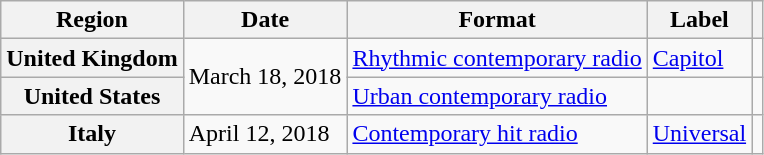<table class="wikitable plainrowheaders">
<tr>
<th scope="row">Region</th>
<th scope="row">Date</th>
<th scope="row">Format</th>
<th scope="row">Label</th>
<th scope="row"></th>
</tr>
<tr>
<th scope="row">United Kingdom</th>
<td rowspan="2">March 18, 2018</td>
<td><a href='#'>Rhythmic contemporary radio</a></td>
<td><a href='#'>Capitol</a></td>
<td></td>
</tr>
<tr>
<th scope="row">United States</th>
<td><a href='#'>Urban contemporary radio</a></td>
<td></td>
<td></td>
</tr>
<tr>
<th scope="row">Italy</th>
<td>April 12, 2018</td>
<td><a href='#'>Contemporary hit radio</a></td>
<td><a href='#'>Universal</a></td>
<td></td>
</tr>
</table>
